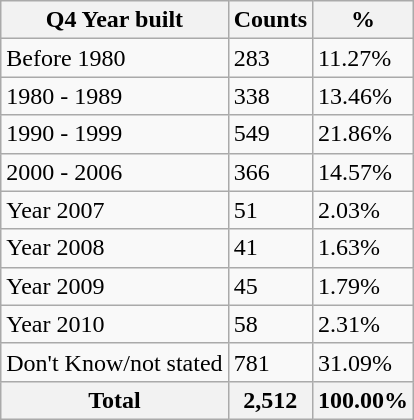<table class="wikitable sortable">
<tr>
<th>Q4 Year built</th>
<th>Counts</th>
<th>%</th>
</tr>
<tr>
<td>Before 1980</td>
<td>283</td>
<td>11.27%</td>
</tr>
<tr>
<td>1980 - 1989</td>
<td>338</td>
<td>13.46%</td>
</tr>
<tr>
<td>1990 - 1999</td>
<td>549</td>
<td>21.86%</td>
</tr>
<tr>
<td>2000 - 2006</td>
<td>366</td>
<td>14.57%</td>
</tr>
<tr>
<td>Year 2007</td>
<td>51</td>
<td>2.03%</td>
</tr>
<tr>
<td>Year 2008</td>
<td>41</td>
<td>1.63%</td>
</tr>
<tr>
<td>Year 2009</td>
<td>45</td>
<td>1.79%</td>
</tr>
<tr>
<td>Year 2010</td>
<td>58</td>
<td>2.31%</td>
</tr>
<tr>
<td>Don't Know/not stated</td>
<td>781</td>
<td>31.09%</td>
</tr>
<tr>
<th>Total</th>
<th>2,512</th>
<th>100.00%</th>
</tr>
</table>
